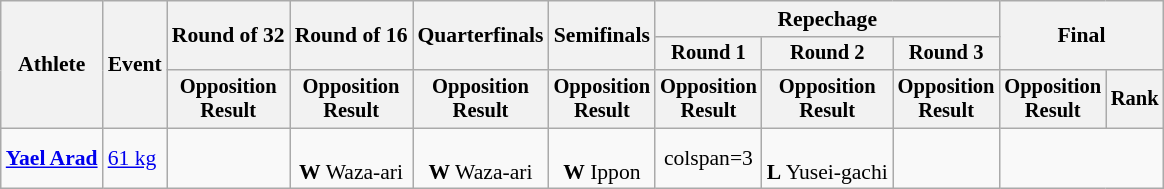<table class="wikitable" style="font-size:90%">
<tr>
<th rowspan="3">Athlete</th>
<th rowspan="3">Event</th>
<th rowspan="2">Round of 32</th>
<th rowspan="2">Round of 16</th>
<th rowspan="2">Quarterfinals</th>
<th rowspan="2">Semifinals</th>
<th colspan=3>Repechage</th>
<th rowspan="2" colspan=2>Final</th>
</tr>
<tr style="font-size:95%">
<th>Round 1</th>
<th>Round 2</th>
<th>Round 3</th>
</tr>
<tr style="font-size:95%">
<th>Opposition<br>Result</th>
<th>Opposition<br>Result</th>
<th>Opposition<br>Result</th>
<th>Opposition<br>Result</th>
<th>Opposition<br>Result</th>
<th>Opposition<br>Result</th>
<th>Opposition<br>Result</th>
<th>Opposition<br>Result</th>
<th>Rank</th>
</tr>
<tr align=center>
<td align=left><strong><a href='#'>Yael Arad</a></strong></td>
<td align=left><a href='#'>61 kg</a></td>
<td></td>
<td><br><strong>W</strong> Waza-ari</td>
<td><br><strong>W</strong> Waza-ari</td>
<td><br><strong>W</strong> Ippon</td>
<td>colspan=3</td>
<td><br><strong>L</strong> Yusei-gachi</td>
<td></td>
</tr>
</table>
